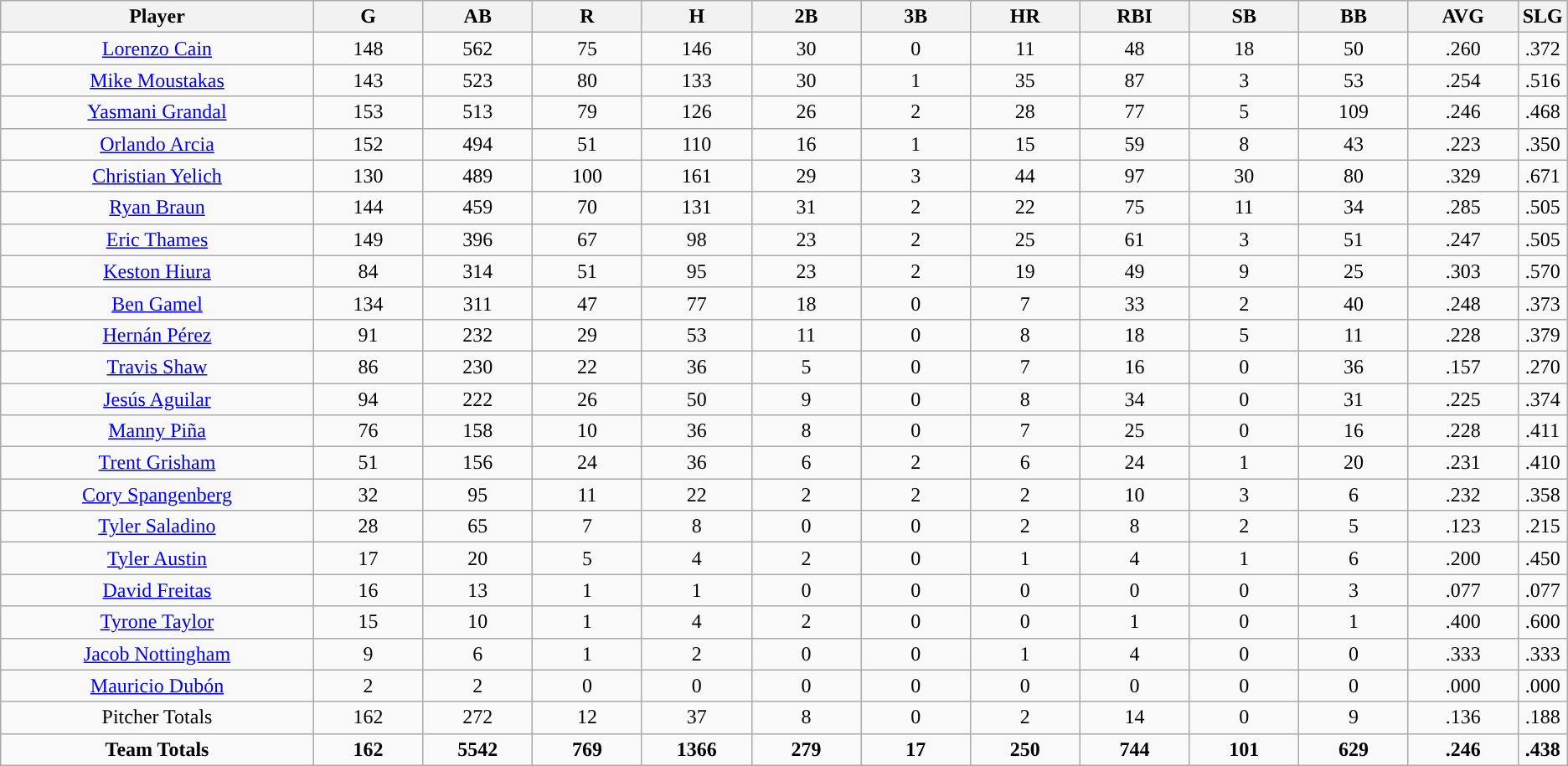<table class=wikitable style="text-align:center">
<tr>
<th bgcolor=#DDDDFF; width="20%">Player</th>
<th bgcolor=#DDDDFF; width="7%">G</th>
<th bgcolor=#DDDDFF; width="7%">AB</th>
<th bgcolor=#DDDDFF; width="7%">R</th>
<th bgcolor=#DDDDFF; width="7%'">H</th>
<th bgcolor=#DDDDFF; width="7%">2B</th>
<th bgcolor=#DDDDFF; width="7%">3B</th>
<th bgcolor=#DDDDFF; width="7%">HR</th>
<th bgcolor=#DDDDFF; width="7%">RBI</th>
<th bgcolor=#DDDDFF; width="7%">SB</th>
<th bgcolor=#DDDDFF; width="7%">BB</th>
<th bgcolor=#DDDDFF; width="7%">AVG</th>
<th bgcolor=#DDDDFF; width="7%">SLG</th>
</tr>
<tr>
<td><a href='#'>Lorenzo Cain</a></td>
<td>148</td>
<td>562</td>
<td>75</td>
<td>146</td>
<td>30</td>
<td>0</td>
<td>11</td>
<td>48</td>
<td>18</td>
<td>50</td>
<td>.260</td>
<td>.372</td>
</tr>
<tr>
<td><a href='#'>Mike Moustakas</a></td>
<td>143</td>
<td>523</td>
<td>80</td>
<td>133</td>
<td>30</td>
<td>1</td>
<td>35</td>
<td>87</td>
<td>3</td>
<td>53</td>
<td>.254</td>
<td>.516</td>
</tr>
<tr>
<td><a href='#'>Yasmani Grandal</a></td>
<td>153</td>
<td>513</td>
<td>79</td>
<td>126</td>
<td>26</td>
<td>2</td>
<td>28</td>
<td>77</td>
<td>5</td>
<td>109</td>
<td>.246</td>
<td>.468</td>
</tr>
<tr>
<td><a href='#'>Orlando Arcia</a></td>
<td>152</td>
<td>494</td>
<td>51</td>
<td>110</td>
<td>16</td>
<td>1</td>
<td>15</td>
<td>59</td>
<td>8</td>
<td>43</td>
<td>.223</td>
<td>.350</td>
</tr>
<tr>
<td><a href='#'>Christian Yelich</a></td>
<td>130</td>
<td>489</td>
<td>100</td>
<td>161</td>
<td>29</td>
<td>3</td>
<td>44</td>
<td>97</td>
<td>30</td>
<td>80</td>
<td>.329</td>
<td>.671</td>
</tr>
<tr>
<td><a href='#'>Ryan Braun</a></td>
<td>144</td>
<td>459</td>
<td>70</td>
<td>131</td>
<td>31</td>
<td>2</td>
<td>22</td>
<td>75</td>
<td>11</td>
<td>34</td>
<td>.285</td>
<td>.505</td>
</tr>
<tr>
<td><a href='#'>Eric Thames</a></td>
<td>149</td>
<td>396</td>
<td>67</td>
<td>98</td>
<td>23</td>
<td>2</td>
<td>25</td>
<td>61</td>
<td>3</td>
<td>51</td>
<td>.247</td>
<td>.505</td>
</tr>
<tr>
<td><a href='#'>Keston Hiura</a></td>
<td>84</td>
<td>314</td>
<td>51</td>
<td>95</td>
<td>23</td>
<td>2</td>
<td>19</td>
<td>49</td>
<td>9</td>
<td>25</td>
<td>.303</td>
<td>.570</td>
</tr>
<tr>
<td><a href='#'>Ben Gamel</a></td>
<td>134</td>
<td>311</td>
<td>47</td>
<td>77</td>
<td>18</td>
<td>0</td>
<td>7</td>
<td>33</td>
<td>2</td>
<td>40</td>
<td>.248</td>
<td>.373</td>
</tr>
<tr>
<td><a href='#'>Hernán Pérez</a></td>
<td>91</td>
<td>232</td>
<td>29</td>
<td>53</td>
<td>11</td>
<td>0</td>
<td>8</td>
<td>18</td>
<td>5</td>
<td>11</td>
<td>.228</td>
<td>.379</td>
</tr>
<tr>
<td><a href='#'>Travis Shaw</a></td>
<td>86</td>
<td>230</td>
<td>22</td>
<td>36</td>
<td>5</td>
<td>0</td>
<td>7</td>
<td>16</td>
<td>0</td>
<td>36</td>
<td>.157</td>
<td>.270</td>
</tr>
<tr>
<td><a href='#'>Jesús Aguilar</a></td>
<td>94</td>
<td>222</td>
<td>26</td>
<td>50</td>
<td>9</td>
<td>0</td>
<td>8</td>
<td>34</td>
<td>0</td>
<td>31</td>
<td>.225</td>
<td>.374</td>
</tr>
<tr>
<td><a href='#'>Manny Piña</a></td>
<td>76</td>
<td>158</td>
<td>10</td>
<td>36</td>
<td>8</td>
<td>0</td>
<td>7</td>
<td>25</td>
<td>0</td>
<td>16</td>
<td>.228</td>
<td>.411</td>
</tr>
<tr>
<td><a href='#'>Trent Grisham</a></td>
<td>51</td>
<td>156</td>
<td>24</td>
<td>36</td>
<td>6</td>
<td>2</td>
<td>6</td>
<td>24</td>
<td>1</td>
<td>20</td>
<td>.231</td>
<td>.410</td>
</tr>
<tr>
<td><a href='#'>Cory Spangenberg</a></td>
<td>32</td>
<td>95</td>
<td>11</td>
<td>22</td>
<td>2</td>
<td>2</td>
<td>2</td>
<td>10</td>
<td>3</td>
<td>6</td>
<td>.232</td>
<td>.358</td>
</tr>
<tr>
<td><a href='#'>Tyler Saladino</a></td>
<td>28</td>
<td>65</td>
<td>7</td>
<td>8</td>
<td>0</td>
<td>0</td>
<td>2</td>
<td>8</td>
<td>2</td>
<td>5</td>
<td>.123</td>
<td>.215</td>
</tr>
<tr>
<td><a href='#'>Tyler Austin</a></td>
<td>17</td>
<td>20</td>
<td>5</td>
<td>4</td>
<td>2</td>
<td>0</td>
<td>1</td>
<td>4</td>
<td>1</td>
<td>6</td>
<td>.200</td>
<td>.450</td>
</tr>
<tr>
<td><a href='#'>David Freitas</a></td>
<td>16</td>
<td>13</td>
<td>1</td>
<td>1</td>
<td>0</td>
<td>0</td>
<td>0</td>
<td>0</td>
<td>0</td>
<td>3</td>
<td>.077</td>
<td>.077</td>
</tr>
<tr>
<td><a href='#'>Tyrone Taylor</a></td>
<td>15</td>
<td>10</td>
<td>1</td>
<td>4</td>
<td>2</td>
<td>0</td>
<td>0</td>
<td>1</td>
<td>0</td>
<td>1</td>
<td>.400</td>
<td>.600</td>
</tr>
<tr>
<td><a href='#'>Jacob Nottingham</a></td>
<td>9</td>
<td>6</td>
<td>1</td>
<td>2</td>
<td>0</td>
<td>0</td>
<td>1</td>
<td>4</td>
<td>0</td>
<td>0</td>
<td>.333</td>
<td>.333</td>
</tr>
<tr>
<td><a href='#'>Mauricio Dubón</a></td>
<td>2</td>
<td>2</td>
<td>0</td>
<td>0</td>
<td>0</td>
<td>0</td>
<td>0</td>
<td>0</td>
<td>0</td>
<td>0</td>
<td>.000</td>
<td>.000</td>
</tr>
<tr>
<td>Pitcher Totals</td>
<td>162</td>
<td>272</td>
<td>12</td>
<td>37</td>
<td>8</td>
<td>0</td>
<td>2</td>
<td>14</td>
<td>0</td>
<td>9</td>
<td>.136</td>
<td>.188</td>
</tr>
<tr>
<td><strong>Team Totals</strong></td>
<td><strong>162</strong></td>
<td><strong>5542</strong></td>
<td><strong>769</strong></td>
<td><strong>1366</strong></td>
<td><strong>279</strong></td>
<td><strong>17</strong></td>
<td><strong>250</strong></td>
<td><strong>744</strong></td>
<td><strong>101</strong></td>
<td><strong>629</strong></td>
<td><strong>.246</strong></td>
<td><strong>.438</strong></td>
</tr>
</table>
